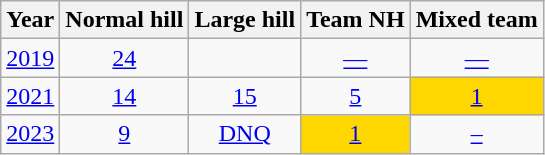<table class="wikitable" "text-align:center;">
<tr>
<th>Year</th>
<th>Normal hill</th>
<th>Large hill</th>
<th>Team NH</th>
<th>Mixed team</th>
</tr>
<tr align=center>
<td><a href='#'>2019</a></td>
<td><a href='#'>24</a></td>
<td></td>
<td><a href='#'>—</a></td>
<td><a href='#'>—</a></td>
</tr>
<tr align=center>
<td><a href='#'>2021</a></td>
<td><a href='#'>14</a></td>
<td><a href='#'>15</a></td>
<td><a href='#'>5</a></td>
<td bgcolor=gold><a href='#'>1</a></td>
</tr>
<tr align=center>
<td><a href='#'>2023</a></td>
<td><a href='#'>9</a></td>
<td><a href='#'>DNQ</a></td>
<td bgcolor=gold><a href='#'>1</a></td>
<td><a href='#'>–</a></td>
</tr>
</table>
